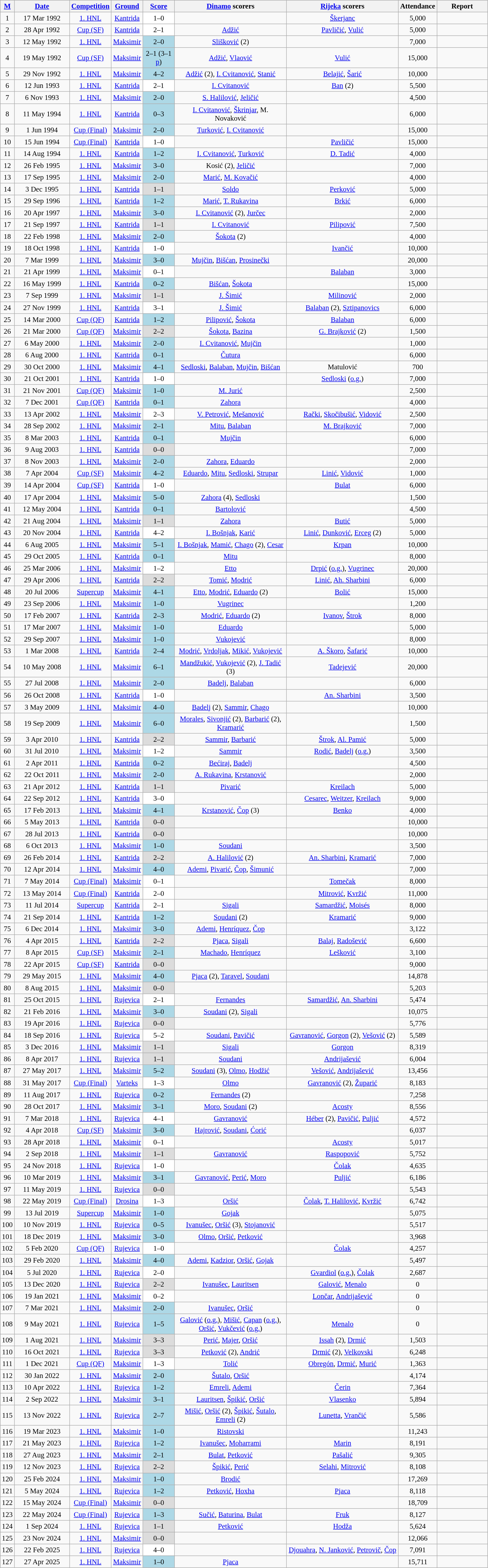<table class="wikitable sortable" style="text-align: center; font-size:95%;">
<tr>
<th width="20"><a href='#'>M</a></th>
<th width="110"><a href='#'>Date</a></th>
<th width="50"><a href='#'>Competition</a></th>
<th width="60"><a href='#'>Ground</a></th>
<th width="60"><a href='#'>Score</a></th>
<th width="230"><a href='#'>Dinamo</a> scorers</th>
<th width="230"><a href='#'>Rijeka</a> scorers</th>
<th width="40">Attendance</th>
<th width="100">Report</th>
</tr>
<tr>
<td>1</td>
<td>17 Mar 1992</td>
<td><a href='#'>1. HNL</a></td>
<td><a href='#'>Kantrida</a></td>
<td style="background-color:#FFFFFF">1–0</td>
<td></td>
<td><a href='#'>Škerjanc</a></td>
<td>5,000</td>
<td></td>
</tr>
<tr>
<td>2</td>
<td>28 Apr 1992</td>
<td><a href='#'>Cup (SF)</a></td>
<td><a href='#'>Kantrida</a></td>
<td style="background-color:#FFFFFF">2–1</td>
<td><a href='#'>Adžić</a></td>
<td><a href='#'>Pavličić</a>, <a href='#'>Vulić</a></td>
<td>5,000</td>
<td></td>
</tr>
<tr>
<td>3</td>
<td>12 May 1992</td>
<td><a href='#'>1. HNL</a></td>
<td><a href='#'>Maksimir</a></td>
<td style="background-color:#ADD8E6">2–0</td>
<td><a href='#'>Slišković</a> (2)</td>
<td></td>
<td>7,000</td>
<td></td>
</tr>
<tr>
<td>4</td>
<td>19 May 1992</td>
<td><a href='#'>Cup (SF)</a></td>
<td><a href='#'>Maksimir</a></td>
<td style="background-color:#ADD8E6">2–1 (3–1 <a href='#'>p</a>)</td>
<td><a href='#'>Adžić</a>, <a href='#'>Vlaović</a></td>
<td><a href='#'>Vulić</a></td>
<td>15,000</td>
<td></td>
</tr>
<tr>
<td>5</td>
<td>29 Nov 1992</td>
<td><a href='#'>1. HNL</a></td>
<td><a href='#'>Maksimir</a></td>
<td style="background-color:#ADD8E6">4–2</td>
<td><a href='#'>Adžić</a> (2), <a href='#'>I. Cvitanović</a>, <a href='#'>Stanić</a></td>
<td><a href='#'>Belajić</a>, <a href='#'>Šarić</a></td>
<td>10,000</td>
<td></td>
</tr>
<tr>
<td>6</td>
<td>12 Jun 1993</td>
<td><a href='#'>1. HNL</a></td>
<td><a href='#'>Kantrida</a></td>
<td style="background-color:#FFFFFF">2–1</td>
<td><a href='#'>I. Cvitanović</a></td>
<td><a href='#'>Ban</a> (2)</td>
<td>5,500</td>
<td></td>
</tr>
<tr>
<td>7</td>
<td>6 Nov 1993</td>
<td><a href='#'>1. HNL</a></td>
<td><a href='#'>Maksimir</a></td>
<td style="background-color:#ADD8E6">2–0</td>
<td><a href='#'>S. Halilović</a>, <a href='#'>Jeličić</a></td>
<td></td>
<td>4,500</td>
<td></td>
</tr>
<tr>
<td>8</td>
<td>11 May 1994</td>
<td><a href='#'>1. HNL</a></td>
<td><a href='#'>Kantrida</a></td>
<td style="background-color:#ADD8E6">0–3</td>
<td><a href='#'>I. Cvitanović</a>, <a href='#'>Škrinjar</a>, M. Novaković</td>
<td></td>
<td>6,000</td>
<td></td>
</tr>
<tr>
<td>9</td>
<td>1 Jun 1994</td>
<td><a href='#'>Cup (Final)</a></td>
<td><a href='#'>Maksimir</a></td>
<td style="background-color:#ADD8E6">2–0</td>
<td><a href='#'>Turković</a>, <a href='#'>I. Cvitanović</a></td>
<td></td>
<td>15,000</td>
<td></td>
</tr>
<tr>
<td>10</td>
<td>15 Jun 1994</td>
<td><a href='#'>Cup (Final)</a></td>
<td><a href='#'>Kantrida</a></td>
<td style="background-color:#FFFFFF">1–0</td>
<td></td>
<td><a href='#'>Pavličić</a></td>
<td>15,000</td>
<td></td>
</tr>
<tr>
<td>11</td>
<td>14 Aug 1994</td>
<td><a href='#'>1. HNL</a></td>
<td><a href='#'>Kantrida</a></td>
<td style="background-color:#ADD8E6">1–2</td>
<td><a href='#'>I. Cvitanović</a>, <a href='#'>Turković</a></td>
<td><a href='#'>D. Tadić</a></td>
<td>4,000</td>
<td></td>
</tr>
<tr>
<td>12</td>
<td>26 Feb 1995</td>
<td><a href='#'>1. HNL</a></td>
<td><a href='#'>Maksimir</a></td>
<td style="background-color:#ADD8E6">3–0</td>
<td>Kosić (2), <a href='#'>Jeličić</a></td>
<td></td>
<td>7,000</td>
<td></td>
</tr>
<tr>
<td>13</td>
<td>17 Sep 1995</td>
<td><a href='#'>1. HNL</a></td>
<td><a href='#'>Maksimir</a></td>
<td style="background-color:#ADD8E6">2–0</td>
<td><a href='#'>Marić</a>, <a href='#'>M. Kovačić</a></td>
<td></td>
<td>4,000</td>
<td></td>
</tr>
<tr>
<td>14</td>
<td>3 Dec 1995</td>
<td><a href='#'>1. HNL</a></td>
<td><a href='#'>Kantrida</a></td>
<td style="background-color:#DCDCDC">1–1</td>
<td><a href='#'>Soldo</a></td>
<td><a href='#'>Perković</a></td>
<td>5,000</td>
<td></td>
</tr>
<tr>
<td>15</td>
<td>29 Sep 1996</td>
<td><a href='#'>1. HNL</a></td>
<td><a href='#'>Kantrida</a></td>
<td style="background-color:#ADD8E6">1–2</td>
<td><a href='#'>Marić</a>, <a href='#'>T. Rukavina</a></td>
<td><a href='#'>Brkić</a></td>
<td>6,000</td>
<td></td>
</tr>
<tr>
<td>16</td>
<td>20 Apr 1997</td>
<td><a href='#'>1. HNL</a></td>
<td><a href='#'>Maksimir</a></td>
<td style="background-color:#ADD8E6">3–0</td>
<td><a href='#'>I. Cvitanović</a> (2), <a href='#'>Jurčec</a></td>
<td></td>
<td>2,000</td>
<td></td>
</tr>
<tr>
<td>17</td>
<td>21 Sep 1997</td>
<td><a href='#'>1. HNL</a></td>
<td><a href='#'>Kantrida</a></td>
<td style="background-color:#DCDCDC">1–1</td>
<td><a href='#'>I. Cvitanović</a></td>
<td><a href='#'>Pilipović</a></td>
<td>7,500</td>
<td></td>
</tr>
<tr>
<td>18</td>
<td>22 Feb 1998</td>
<td><a href='#'>1. HNL</a></td>
<td><a href='#'>Maksimir</a></td>
<td style="background-color:#ADD8E6">2–0</td>
<td><a href='#'>Šokota</a> (2)</td>
<td></td>
<td>4,000</td>
<td></td>
</tr>
<tr>
<td>19</td>
<td>18 Oct 1998</td>
<td><a href='#'>1. HNL</a></td>
<td><a href='#'>Kantrida</a></td>
<td style="background-color:#FFFFFF">1–0</td>
<td></td>
<td><a href='#'>Ivančić</a></td>
<td>10,000</td>
<td></td>
</tr>
<tr>
<td>20</td>
<td>7 Mar 1999</td>
<td><a href='#'>1. HNL</a></td>
<td><a href='#'>Maksimir</a></td>
<td style="background-color:#ADD8E6">3–0</td>
<td><a href='#'>Mujčin</a>, <a href='#'>Bišćan</a>, <a href='#'>Prosinečki</a></td>
<td></td>
<td>20,000</td>
<td></td>
</tr>
<tr>
<td>21</td>
<td>21 Apr 1999</td>
<td><a href='#'>1. HNL</a></td>
<td><a href='#'>Maksimir</a></td>
<td style="background-color:#FFFFFF">0–1</td>
<td></td>
<td><a href='#'>Balaban</a></td>
<td>3,000</td>
<td></td>
</tr>
<tr>
<td>22</td>
<td>16 May 1999</td>
<td><a href='#'>1. HNL</a></td>
<td><a href='#'>Kantrida</a></td>
<td style="background-color:#ADD8E6">0–2</td>
<td><a href='#'>Bišćan</a>, <a href='#'>Šokota</a></td>
<td></td>
<td>15,000</td>
<td></td>
</tr>
<tr>
<td>23</td>
<td>7 Sep 1999</td>
<td><a href='#'>1. HNL</a></td>
<td><a href='#'>Maksimir</a></td>
<td style="background-color:#DCDCDC">1–1</td>
<td><a href='#'>J. Šimić</a></td>
<td><a href='#'>Milinović</a></td>
<td>2,000</td>
<td></td>
</tr>
<tr>
<td>24</td>
<td>27 Nov 1999</td>
<td><a href='#'>1. HNL</a></td>
<td><a href='#'>Kantrida</a></td>
<td style="background-color:#FFFFFF">3–1</td>
<td><a href='#'>J. Šimić</a></td>
<td><a href='#'>Balaban</a> (2), <a href='#'>Sztipanovics</a></td>
<td>6,000</td>
<td></td>
</tr>
<tr>
<td>25</td>
<td>14 Mar 2000</td>
<td><a href='#'>Cup (QF)</a></td>
<td><a href='#'>Kantrida</a></td>
<td style="background-color:#ADD8E6">1–2</td>
<td><a href='#'>Pilipović</a>, <a href='#'>Šokota</a></td>
<td><a href='#'>Balaban</a></td>
<td>6,000</td>
<td></td>
</tr>
<tr>
<td>26</td>
<td>21 Mar 2000</td>
<td><a href='#'>Cup (QF)</a></td>
<td><a href='#'>Maksimir</a></td>
<td style="background-color:#DCDCDC">2–2</td>
<td><a href='#'>Šokota</a>, <a href='#'>Bazina</a></td>
<td><a href='#'>G. Brajković</a> (2)</td>
<td>1,500</td>
<td></td>
</tr>
<tr>
<td>27</td>
<td>6 May 2000</td>
<td><a href='#'>1. HNL</a></td>
<td><a href='#'>Maksimir</a></td>
<td style="background-color:#ADD8E6">2–0</td>
<td><a href='#'>I. Cvitanović</a>, <a href='#'>Mujčin</a></td>
<td></td>
<td>1,000</td>
<td></td>
</tr>
<tr>
<td>28</td>
<td>6 Aug 2000</td>
<td><a href='#'>1. HNL</a></td>
<td><a href='#'>Kantrida</a></td>
<td style="background-color:#ADD8E6">0–1</td>
<td><a href='#'>Čutura</a></td>
<td></td>
<td>6,000</td>
<td></td>
</tr>
<tr>
<td>29</td>
<td>30 Oct 2000</td>
<td><a href='#'>1. HNL</a></td>
<td><a href='#'>Maksimir</a></td>
<td style="background-color:#ADD8E6">4–1</td>
<td><a href='#'>Sedloski</a>, <a href='#'>Balaban</a>, <a href='#'>Mujčin</a>, <a href='#'>Bišćan</a></td>
<td>Matulović</td>
<td>700</td>
<td></td>
</tr>
<tr>
<td>30</td>
<td>21 Oct 2001</td>
<td><a href='#'>1. HNL</a></td>
<td><a href='#'>Kantrida</a></td>
<td style="background-color:#FFFFFF">1–0</td>
<td></td>
<td><a href='#'>Sedloski</a> (<a href='#'>o.g.</a>)</td>
<td>7,000</td>
<td></td>
</tr>
<tr>
<td>31</td>
<td>21 Nov 2001</td>
<td><a href='#'>Cup (QF)</a></td>
<td><a href='#'>Maksimir</a></td>
<td style="background-color:#ADD8E6">1–0</td>
<td><a href='#'>M. Jurić</a></td>
<td></td>
<td>2,500</td>
<td></td>
</tr>
<tr>
<td>32</td>
<td>7 Dec 2001</td>
<td><a href='#'>Cup (QF)</a></td>
<td><a href='#'>Kantrida</a></td>
<td style="background-color:#ADD8E6">0–1</td>
<td><a href='#'>Zahora</a></td>
<td></td>
<td>4,000</td>
<td></td>
</tr>
<tr>
<td>33</td>
<td>13 Apr 2002</td>
<td><a href='#'>1. HNL</a></td>
<td><a href='#'>Maksimir</a></td>
<td style="background-color:#FFFFFF">2–3</td>
<td><a href='#'>V. Petrović</a>, <a href='#'>Mešanović</a></td>
<td><a href='#'>Rački</a>, <a href='#'>Skočibušić</a>, <a href='#'>Vidović</a></td>
<td>2,500</td>
<td></td>
</tr>
<tr>
<td>34</td>
<td>28 Sep 2002</td>
<td><a href='#'>1. HNL</a></td>
<td><a href='#'>Maksimir</a></td>
<td style="background-color:#ADD8E6">2–1</td>
<td><a href='#'>Mitu</a>, <a href='#'>Balaban</a></td>
<td><a href='#'>M. Brajković</a></td>
<td>7,000</td>
<td></td>
</tr>
<tr>
<td>35</td>
<td>8 Mar 2003</td>
<td><a href='#'>1. HNL</a></td>
<td><a href='#'>Kantrida</a></td>
<td style="background-color:#ADD8E6">0–1</td>
<td><a href='#'>Mujčin</a></td>
<td></td>
<td>6,000</td>
<td></td>
</tr>
<tr>
<td>36</td>
<td>9 Aug 2003</td>
<td><a href='#'>1. HNL</a></td>
<td><a href='#'>Kantrida</a></td>
<td style="background-color:#DCDCDC">0–0</td>
<td></td>
<td></td>
<td>7,000</td>
<td></td>
</tr>
<tr>
<td>37</td>
<td>8 Nov 2003</td>
<td><a href='#'>1. HNL</a></td>
<td><a href='#'>Maksimir</a></td>
<td style="background-color:#ADD8E6">2–0</td>
<td><a href='#'>Zahora</a>, <a href='#'>Eduardo</a></td>
<td></td>
<td>2,000</td>
<td></td>
</tr>
<tr>
<td>38</td>
<td>7 Apr 2004</td>
<td><a href='#'>Cup (SF)</a></td>
<td><a href='#'>Maksimir</a></td>
<td style="background-color:#ADD8E6">4–2</td>
<td><a href='#'>Eduardo</a>, <a href='#'>Mitu</a>, <a href='#'>Sedloski</a>, <a href='#'>Strupar</a></td>
<td><a href='#'>Linić</a>, <a href='#'>Vidović</a></td>
<td>1,000</td>
<td></td>
</tr>
<tr>
<td>39</td>
<td>14 Apr 2004</td>
<td><a href='#'>Cup (SF)</a></td>
<td><a href='#'>Kantrida</a></td>
<td style="background-color:#FFFFFF">1–0</td>
<td></td>
<td><a href='#'>Bulat</a></td>
<td>6,000</td>
<td></td>
</tr>
<tr>
<td>40</td>
<td>17 Apr 2004</td>
<td><a href='#'>1. HNL</a></td>
<td><a href='#'>Maksimir</a></td>
<td style="background-color:#ADD8E6">5–0</td>
<td><a href='#'>Zahora</a> (4), <a href='#'>Sedloski</a></td>
<td></td>
<td>1,500</td>
<td></td>
</tr>
<tr>
<td>41</td>
<td>12 May 2004</td>
<td><a href='#'>1. HNL</a></td>
<td><a href='#'>Kantrida</a></td>
<td style="background-color:#ADD8E6">0–1</td>
<td><a href='#'>Bartolović</a></td>
<td></td>
<td>4,500</td>
<td></td>
</tr>
<tr>
<td>42</td>
<td>21 Aug 2004</td>
<td><a href='#'>1. HNL</a></td>
<td><a href='#'>Maksimir</a></td>
<td style="background-color:#DCDCDC">1–1</td>
<td><a href='#'>Zahora</a></td>
<td><a href='#'>Butić</a></td>
<td>5,000</td>
<td></td>
</tr>
<tr>
<td>43</td>
<td>20 Nov 2004</td>
<td><a href='#'>1. HNL</a></td>
<td><a href='#'>Kantrida</a></td>
<td style="background-color:#FFFFFF">4–2</td>
<td><a href='#'>I. Bošnjak</a>, <a href='#'>Karić</a></td>
<td><a href='#'>Linić</a>, <a href='#'>Dunković</a>, <a href='#'>Erceg</a> (2)</td>
<td>5,000</td>
<td></td>
</tr>
<tr>
<td>44</td>
<td>6 Aug 2005</td>
<td><a href='#'>1. HNL</a></td>
<td><a href='#'>Maksimir</a></td>
<td style="background-color:#ADD8E6">5–1</td>
<td><a href='#'>I. Bošnjak</a>, <a href='#'>Mamić</a>, <a href='#'>Chago</a> (2), <a href='#'>Cesar</a></td>
<td><a href='#'>Krpan</a></td>
<td>10,000</td>
<td></td>
</tr>
<tr>
<td>45</td>
<td>29 Oct 2005</td>
<td><a href='#'>1. HNL</a></td>
<td><a href='#'>Kantrida</a></td>
<td style="background-color:#ADD8E6">0–1</td>
<td><a href='#'>Mitu</a></td>
<td></td>
<td>8,000</td>
<td></td>
</tr>
<tr>
<td>46</td>
<td>25 Mar 2006</td>
<td><a href='#'>1. HNL</a></td>
<td><a href='#'>Maksimir</a></td>
<td style="background-color:#FFFFFF">1–2</td>
<td><a href='#'>Etto</a></td>
<td><a href='#'>Drpić</a> (<a href='#'>o.g.</a>), <a href='#'>Vugrinec</a></td>
<td>20,000</td>
<td></td>
</tr>
<tr>
<td>47</td>
<td>29 Apr 2006</td>
<td><a href='#'>1. HNL</a></td>
<td><a href='#'>Kantrida</a></td>
<td style="background-color:#DCDCDC">2–2</td>
<td><a href='#'>Tomić</a>, <a href='#'>Modrić</a></td>
<td><a href='#'>Linić</a>, <a href='#'>Ah. Sharbini</a></td>
<td>6,000</td>
<td></td>
</tr>
<tr>
<td>48</td>
<td>20 Jul 2006</td>
<td><a href='#'>Supercup</a></td>
<td><a href='#'>Maksimir</a></td>
<td style="background-color:#ADD8E6">4–1</td>
<td><a href='#'>Etto</a>, <a href='#'>Modrić</a>, <a href='#'>Eduardo</a> (2)</td>
<td><a href='#'>Bolić</a></td>
<td>15,000</td>
<td></td>
</tr>
<tr>
<td>49</td>
<td>23 Sep 2006</td>
<td><a href='#'>1. HNL</a></td>
<td><a href='#'>Maksimir</a></td>
<td style="background-color:#ADD8E6">1–0</td>
<td><a href='#'>Vugrinec</a></td>
<td></td>
<td>1,200</td>
<td></td>
</tr>
<tr>
<td>50</td>
<td>17 Feb 2007</td>
<td><a href='#'>1. HNL</a></td>
<td><a href='#'>Kantrida</a></td>
<td style="background-color:#ADD8E6">2–3</td>
<td><a href='#'>Modrić</a>, <a href='#'>Eduardo</a> (2)</td>
<td><a href='#'>Ivanov</a>, <a href='#'>Štrok</a></td>
<td>8,000</td>
<td></td>
</tr>
<tr>
<td>51</td>
<td>17 Mar 2007</td>
<td><a href='#'>1. HNL</a></td>
<td><a href='#'>Maksimir</a></td>
<td style="background-color:#ADD8E6">1–0</td>
<td><a href='#'>Eduardo</a></td>
<td></td>
<td>5,000</td>
<td></td>
</tr>
<tr>
<td>52</td>
<td>29 Sep 2007</td>
<td><a href='#'>1. HNL</a></td>
<td><a href='#'>Maksimir</a></td>
<td style="background-color:#ADD8E6">1–0</td>
<td><a href='#'>Vukojević</a></td>
<td></td>
<td>8,000</td>
<td></td>
</tr>
<tr>
<td>53</td>
<td>1 Mar 2008</td>
<td><a href='#'>1. HNL</a></td>
<td><a href='#'>Kantrida</a></td>
<td style="background-color:#ADD8E6">2–4</td>
<td><a href='#'>Modrić</a>, <a href='#'>Vrdoljak</a>, <a href='#'>Mikić</a>, <a href='#'>Vukojević</a></td>
<td><a href='#'>A. Škoro</a>, <a href='#'>Šafarić</a></td>
<td>10,000</td>
<td></td>
</tr>
<tr>
<td>54</td>
<td>10 May 2008</td>
<td><a href='#'>1. HNL</a></td>
<td><a href='#'>Maksimir</a></td>
<td style="background-color:#ADD8E6">6–1</td>
<td><a href='#'>Mandžukić</a>, <a href='#'>Vukojević</a> (2), <a href='#'>J. Tadić</a> (3)</td>
<td><a href='#'>Tadejević</a></td>
<td>20,000</td>
<td></td>
</tr>
<tr>
<td>55</td>
<td>27 Jul 2008</td>
<td><a href='#'>1. HNL</a></td>
<td><a href='#'>Maksimir</a></td>
<td style="background-color:#ADD8E6">2–0</td>
<td><a href='#'>Badelj</a>, <a href='#'>Balaban</a></td>
<td></td>
<td>6,000</td>
<td></td>
</tr>
<tr>
<td>56</td>
<td>26 Oct 2008</td>
<td><a href='#'>1. HNL</a></td>
<td><a href='#'>Kantrida</a></td>
<td style="background-color:#FFFFFF">1–0</td>
<td></td>
<td><a href='#'>An. Sharbini</a></td>
<td>3,500</td>
<td></td>
</tr>
<tr>
<td>57</td>
<td>3 May 2009</td>
<td><a href='#'>1. HNL</a></td>
<td><a href='#'>Maksimir</a></td>
<td style="background-color:#ADD8E6">4–0</td>
<td><a href='#'>Badelj</a> (2), <a href='#'>Sammir</a>, <a href='#'>Chago</a></td>
<td></td>
<td>10,000</td>
<td></td>
</tr>
<tr>
<td>58</td>
<td>19 Sep 2009</td>
<td><a href='#'>1. HNL</a></td>
<td><a href='#'>Maksimir</a></td>
<td style="background-color:#ADD8E6">6–0</td>
<td><a href='#'>Morales</a>, <a href='#'>Sivonjić</a> (2), <a href='#'>Barbarić</a> (2), <a href='#'>Kramarić</a></td>
<td></td>
<td>1,500</td>
<td></td>
</tr>
<tr>
<td>59</td>
<td>3 Apr 2010</td>
<td><a href='#'>1. HNL</a></td>
<td><a href='#'>Kantrida</a></td>
<td style="background-color:#DCDCDC">2–2</td>
<td><a href='#'>Sammir</a>, <a href='#'>Barbarić</a></td>
<td><a href='#'>Štrok</a>, <a href='#'>Al. Pamić</a></td>
<td>5,000</td>
<td></td>
</tr>
<tr>
<td>60</td>
<td>31 Jul 2010</td>
<td><a href='#'>1. HNL</a></td>
<td><a href='#'>Maksimir</a></td>
<td style="background-color:#FFFFFF">1–2</td>
<td><a href='#'>Sammir</a></td>
<td><a href='#'>Rodić</a>, <a href='#'>Badelj</a> (<a href='#'>o.g.</a>)</td>
<td>3,500</td>
<td></td>
</tr>
<tr>
<td>61</td>
<td>2 Apr 2011</td>
<td><a href='#'>1. HNL</a></td>
<td><a href='#'>Kantrida</a></td>
<td style="background-color:#ADD8E6">0–2</td>
<td><a href='#'>Bećiraj</a>, <a href='#'>Badelj</a></td>
<td></td>
<td>4,500</td>
<td></td>
</tr>
<tr>
<td>62</td>
<td>22 Oct 2011</td>
<td><a href='#'>1. HNL</a></td>
<td><a href='#'>Maksimir</a></td>
<td style="background-color:#ADD8E6">2–0</td>
<td><a href='#'>A. Rukavina</a>, <a href='#'>Krstanović</a></td>
<td></td>
<td>2,000</td>
<td></td>
</tr>
<tr>
<td>63</td>
<td>21 Apr 2012</td>
<td><a href='#'>1. HNL</a></td>
<td><a href='#'>Kantrida</a></td>
<td style="background-color:#DCDCDC">1–1</td>
<td><a href='#'>Pivarić</a></td>
<td><a href='#'>Kreilach</a></td>
<td>5,000</td>
<td></td>
</tr>
<tr>
<td>64</td>
<td>22 Sep 2012</td>
<td><a href='#'>1. HNL</a></td>
<td><a href='#'>Kantrida</a></td>
<td style="background-color:#FFFFFF">3–0</td>
<td></td>
<td><a href='#'>Cesarec</a>, <a href='#'>Weitzer</a>, <a href='#'>Kreilach</a></td>
<td>9,000</td>
<td></td>
</tr>
<tr>
<td>65</td>
<td>17 Feb 2013</td>
<td><a href='#'>1. HNL</a></td>
<td><a href='#'>Maksimir</a></td>
<td style="background-color:#ADD8E6">4–1</td>
<td><a href='#'>Krstanović</a>, <a href='#'>Čop</a> (3)</td>
<td><a href='#'>Benko</a></td>
<td>4,000</td>
<td></td>
</tr>
<tr>
<td>66</td>
<td>5 May 2013</td>
<td><a href='#'>1. HNL</a></td>
<td><a href='#'>Kantrida</a></td>
<td style="background-color:#DCDCDC">0–0</td>
<td></td>
<td></td>
<td>10,000</td>
<td></td>
</tr>
<tr>
<td>67</td>
<td>28 Jul 2013</td>
<td><a href='#'>1. HNL</a></td>
<td><a href='#'>Kantrida</a></td>
<td style="background-color:#DCDCDC">0–0</td>
<td></td>
<td></td>
<td>10,000</td>
<td></td>
</tr>
<tr>
<td>68</td>
<td>6 Oct 2013</td>
<td><a href='#'>1. HNL</a></td>
<td><a href='#'>Maksimir</a></td>
<td style="background-color:#ADD8E6">1–0</td>
<td><a href='#'>Soudani</a></td>
<td></td>
<td>3,500</td>
<td></td>
</tr>
<tr>
<td>69</td>
<td>26 Feb 2014</td>
<td><a href='#'>1. HNL</a></td>
<td><a href='#'>Kantrida</a></td>
<td style="background-color:#DCDCDC">2–2</td>
<td><a href='#'>A. Halilović</a> (2)</td>
<td><a href='#'>An. Sharbini</a>, <a href='#'>Kramarić</a></td>
<td>7,000</td>
<td></td>
</tr>
<tr>
<td>70</td>
<td>12 Apr 2014</td>
<td><a href='#'>1. HNL</a></td>
<td><a href='#'>Maksimir</a></td>
<td style="background-color:#ADD8E6">4–0</td>
<td><a href='#'>Ademi</a>, <a href='#'>Pivarić</a>, <a href='#'>Čop</a>, <a href='#'>Šimunić</a></td>
<td></td>
<td>7,000</td>
<td></td>
</tr>
<tr>
<td>71</td>
<td>7 May 2014</td>
<td><a href='#'>Cup (Final)</a></td>
<td><a href='#'>Maksimir</a></td>
<td style="background-color:#FFFFFF">0–1</td>
<td></td>
<td><a href='#'>Tomečak</a></td>
<td>8,000</td>
<td></td>
</tr>
<tr>
<td>72</td>
<td>13 May 2014</td>
<td><a href='#'>Cup (Final)</a></td>
<td><a href='#'>Kantrida</a></td>
<td style="background-color:#FFFFFF">2–0</td>
<td></td>
<td><a href='#'>Mitrović</a>, <a href='#'>Kvržić</a></td>
<td>11,000</td>
<td></td>
</tr>
<tr>
<td>73</td>
<td>11 Jul 2014</td>
<td><a href='#'>Supercup</a></td>
<td><a href='#'>Kantrida</a></td>
<td style="background-color:#FFFFFF">2–1</td>
<td><a href='#'>Sigali</a></td>
<td><a href='#'>Samardžić</a>, <a href='#'>Moisés</a></td>
<td>8,000</td>
<td></td>
</tr>
<tr>
<td>74</td>
<td>21 Sep 2014</td>
<td><a href='#'>1. HNL</a></td>
<td><a href='#'>Kantrida</a></td>
<td style="background-color:#ADD8E6">1–2</td>
<td><a href='#'>Soudani</a> (2)</td>
<td><a href='#'>Kramarić</a></td>
<td>9,000</td>
<td></td>
</tr>
<tr>
<td>75</td>
<td>6 Dec 2014</td>
<td><a href='#'>1. HNL</a></td>
<td><a href='#'>Maksimir</a></td>
<td style="background-color:#ADD8E6">3–0</td>
<td><a href='#'>Ademi</a>, <a href='#'>Henríquez</a>, <a href='#'>Čop</a></td>
<td></td>
<td>3,122</td>
<td></td>
</tr>
<tr>
<td>76</td>
<td>4 Apr 2015</td>
<td><a href='#'>1. HNL</a></td>
<td><a href='#'>Kantrida</a></td>
<td style="background-color:#DCDCDC">2–2</td>
<td><a href='#'>Pjaca</a>, <a href='#'>Sigali</a></td>
<td><a href='#'>Balaj</a>, <a href='#'>Radošević</a></td>
<td>6,600</td>
<td></td>
</tr>
<tr>
<td>77</td>
<td>8 Apr 2015</td>
<td><a href='#'>Cup (SF)</a></td>
<td><a href='#'>Maksimir</a></td>
<td style="background-color:#ADD8E6">2–1</td>
<td><a href='#'>Machado</a>, <a href='#'>Henríquez</a></td>
<td><a href='#'>Lešković</a></td>
<td>3,100</td>
<td></td>
</tr>
<tr>
<td>78</td>
<td>22 Apr 2015</td>
<td><a href='#'>Cup (SF)</a></td>
<td><a href='#'>Kantrida</a></td>
<td style="background-color:#DCDCDC">0–0</td>
<td></td>
<td></td>
<td>9,000</td>
<td></td>
</tr>
<tr>
<td>79</td>
<td>29 May 2015</td>
<td><a href='#'>1. HNL</a></td>
<td><a href='#'>Maksimir</a></td>
<td style="background-color:#ADD8E6">4–0</td>
<td><a href='#'>Pjaca</a> (2), <a href='#'>Taravel</a>, <a href='#'>Soudani</a></td>
<td></td>
<td>14,878</td>
<td></td>
</tr>
<tr>
<td>80</td>
<td>8 Aug 2015</td>
<td><a href='#'>1. HNL</a></td>
<td><a href='#'>Maksimir</a></td>
<td style="background-color:#DCDCDC">0–0</td>
<td></td>
<td></td>
<td>5,203</td>
<td></td>
</tr>
<tr>
<td>81</td>
<td>25 Oct 2015</td>
<td><a href='#'>1. HNL</a></td>
<td><a href='#'>Rujevica</a></td>
<td style="background-color:#FFFFFF">2–1</td>
<td><a href='#'>Fernandes</a></td>
<td><a href='#'>Samardžić</a>, <a href='#'>An. Sharbini</a></td>
<td>5,474</td>
<td></td>
</tr>
<tr>
<td>82</td>
<td>21 Feb 2016</td>
<td><a href='#'>1. HNL</a></td>
<td><a href='#'>Maksimir</a></td>
<td style="background-color:#ADD8E6">3–0</td>
<td><a href='#'>Soudani</a> (2), <a href='#'>Sigali</a></td>
<td></td>
<td>10,075</td>
<td></td>
</tr>
<tr>
<td>83</td>
<td>19 Apr 2016</td>
<td><a href='#'>1. HNL</a></td>
<td><a href='#'>Rujevica</a></td>
<td style="background-color:#DCDCDC">0–0</td>
<td></td>
<td></td>
<td>5,776</td>
<td></td>
</tr>
<tr>
<td>84</td>
<td>18 Sep 2016</td>
<td><a href='#'>1. HNL</a></td>
<td><a href='#'>Rujevica</a></td>
<td style="background-color:#FFFFFF">5–2</td>
<td><a href='#'>Soudani</a>, <a href='#'>Pavičić</a></td>
<td><a href='#'>Gavranović</a>, <a href='#'>Gorgon</a> (2), <a href='#'>Vešović</a> (2)</td>
<td>5,589</td>
<td></td>
</tr>
<tr>
<td>85</td>
<td>3 Dec 2016</td>
<td><a href='#'>1. HNL</a></td>
<td><a href='#'>Maksimir</a></td>
<td style="background-color:#DCDCDC">1–1</td>
<td><a href='#'>Sigali</a></td>
<td><a href='#'>Gorgon</a></td>
<td>8,319</td>
<td></td>
</tr>
<tr>
<td>86</td>
<td>8 Apr 2017</td>
<td><a href='#'>1. HNL</a></td>
<td><a href='#'>Rujevica</a></td>
<td style="background-color:#DCDCDC">1–1</td>
<td><a href='#'>Soudani</a></td>
<td><a href='#'>Andrijašević</a></td>
<td>6,004</td>
<td></td>
</tr>
<tr>
<td>87</td>
<td>27 May 2017</td>
<td><a href='#'>1. HNL</a></td>
<td><a href='#'>Maksimir</a></td>
<td style="background-color:#ADD8E6">5–2</td>
<td><a href='#'>Soudani</a> (3), <a href='#'>Olmo</a>, <a href='#'>Hodžić</a></td>
<td><a href='#'>Vešović</a>, <a href='#'>Andrijašević</a></td>
<td>13,456</td>
<td></td>
</tr>
<tr>
<td>88</td>
<td>31 May 2017</td>
<td><a href='#'>Cup (Final)</a></td>
<td><a href='#'>Varteks</a></td>
<td style="background-color:#FFFFFF">1–3</td>
<td><a href='#'>Olmo</a></td>
<td><a href='#'>Gavranović</a> (2), <a href='#'>Župarić</a></td>
<td>8,183</td>
<td></td>
</tr>
<tr>
<td>89</td>
<td>11 Aug 2017</td>
<td><a href='#'>1. HNL</a></td>
<td><a href='#'>Rujevica</a></td>
<td style="background-color:#ADD8E6">0–2</td>
<td><a href='#'>Fernandes</a> (2)</td>
<td></td>
<td>7,258</td>
<td></td>
</tr>
<tr>
<td>90</td>
<td>28 Oct 2017</td>
<td><a href='#'>1. HNL</a></td>
<td><a href='#'>Maksimir</a></td>
<td style="background-color:#ADD8E6">3–1</td>
<td><a href='#'>Moro</a>, <a href='#'>Soudani</a> (2)</td>
<td><a href='#'>Acosty</a></td>
<td>8,556</td>
<td></td>
</tr>
<tr>
<td>91</td>
<td>7 Mar 2018</td>
<td><a href='#'>1. HNL</a></td>
<td><a href='#'>Rujevica</a></td>
<td style="background-color:#FFFFFF">4–1</td>
<td><a href='#'>Gavranović</a></td>
<td><a href='#'>Héber</a> (2), <a href='#'>Pavičić</a>, <a href='#'>Puljić</a></td>
<td>4,572</td>
<td></td>
</tr>
<tr>
<td>92</td>
<td>4 Apr 2018</td>
<td><a href='#'>Cup (SF)</a></td>
<td><a href='#'>Maksimir</a></td>
<td style="background-color:#ADD8E6">3–0</td>
<td><a href='#'>Hajrović</a>, <a href='#'>Soudani</a>, <a href='#'>Ćorić</a></td>
<td></td>
<td>6,037</td>
<td></td>
</tr>
<tr>
<td>93</td>
<td>28 Apr 2018</td>
<td><a href='#'>1. HNL</a></td>
<td><a href='#'>Maksimir</a></td>
<td style="background-color:#FFFFFF">0–1</td>
<td></td>
<td><a href='#'>Acosty</a></td>
<td>5,017</td>
<td></td>
</tr>
<tr>
<td>94</td>
<td>2 Sep 2018</td>
<td><a href='#'>1. HNL</a></td>
<td><a href='#'>Maksimir</a></td>
<td style="background-color:#DCDCDC">1–1</td>
<td><a href='#'>Gavranović</a></td>
<td><a href='#'>Raspopović</a></td>
<td>5,752</td>
<td></td>
</tr>
<tr>
<td>95</td>
<td>24 Nov 2018</td>
<td><a href='#'>1. HNL</a></td>
<td><a href='#'>Rujevica</a></td>
<td style="background-color:#FFFFFF">1–0</td>
<td></td>
<td><a href='#'>Čolak</a></td>
<td>4,635</td>
<td></td>
</tr>
<tr>
<td>96</td>
<td>10 Mar 2019</td>
<td><a href='#'>1. HNL</a></td>
<td><a href='#'>Maksimir</a></td>
<td style="background-color:#ADD8E6">3–1</td>
<td><a href='#'>Gavranović</a>, <a href='#'>Perić</a>, <a href='#'>Moro</a></td>
<td><a href='#'>Puljić</a></td>
<td>6,186</td>
<td></td>
</tr>
<tr>
<td>97</td>
<td>11 May 2019</td>
<td><a href='#'>1. HNL</a></td>
<td><a href='#'>Rujevica</a></td>
<td style="background-color:#DCDCDC">0–0</td>
<td></td>
<td></td>
<td>5,543</td>
<td></td>
</tr>
<tr>
<td>98</td>
<td>22 May 2019</td>
<td><a href='#'>Cup (Final)</a></td>
<td><a href='#'>Drosina</a></td>
<td style="background-color:#FFFFFF">1–3</td>
<td><a href='#'>Oršić</a></td>
<td><a href='#'>Čolak</a>, <a href='#'>T. Halilović</a>, <a href='#'>Kvržić</a></td>
<td>6,742</td>
<td></td>
</tr>
<tr>
<td>99</td>
<td>13 Jul 2019</td>
<td><a href='#'>Supercup</a></td>
<td><a href='#'>Maksimir</a></td>
<td style="background-color:#ADD8E6">1–0</td>
<td><a href='#'>Gojak</a></td>
<td></td>
<td>5,075</td>
<td></td>
</tr>
<tr>
<td>100</td>
<td>10 Nov 2019</td>
<td><a href='#'>1. HNL</a></td>
<td><a href='#'>Rujevica</a></td>
<td style="background-color:#ADD8E6">0–5</td>
<td><a href='#'>Ivanušec</a>, <a href='#'>Oršić</a> (3), <a href='#'>Stojanović</a></td>
<td></td>
<td>5,517</td>
<td></td>
</tr>
<tr>
<td>101</td>
<td>18 Dec 2019</td>
<td><a href='#'>1. HNL</a></td>
<td><a href='#'>Maksimir</a></td>
<td style="background-color:#ADD8E6">3–0</td>
<td><a href='#'>Olmo</a>, <a href='#'>Oršić</a>, <a href='#'>Petković</a></td>
<td></td>
<td>3,968</td>
<td></td>
</tr>
<tr>
<td>102</td>
<td>5 Feb 2020</td>
<td><a href='#'>Cup (QF)</a></td>
<td><a href='#'>Rujevica</a></td>
<td style="background-color:#FFFFFF">1–0</td>
<td></td>
<td><a href='#'>Čolak</a></td>
<td>4,257</td>
<td></td>
</tr>
<tr>
<td>103</td>
<td>29 Feb 2020</td>
<td><a href='#'>1. HNL</a></td>
<td><a href='#'>Maksimir</a></td>
<td style="background-color:#ADD8E6">4–0</td>
<td><a href='#'>Ademi</a>, <a href='#'>Kadzior</a>, <a href='#'>Oršić</a>, <a href='#'>Gojak</a></td>
<td></td>
<td>5,497</td>
<td></td>
</tr>
<tr>
<td>104</td>
<td>5 Jul 2020</td>
<td><a href='#'>1. HNL</a></td>
<td><a href='#'>Rujevica</a></td>
<td style="background-color:#FFFFFF">2–0</td>
<td></td>
<td><a href='#'>Gvardiol</a> (<a href='#'>o.g.</a>), <a href='#'>Čolak</a></td>
<td>2,687</td>
<td></td>
</tr>
<tr>
<td>105</td>
<td>13 Dec 2020</td>
<td><a href='#'>1. HNL</a></td>
<td><a href='#'>Rujevica</a></td>
<td style="background-color:#DCDCDC">2–2</td>
<td><a href='#'>Ivanušec</a>, <a href='#'>Lauritsen</a></td>
<td><a href='#'>Galović</a>, <a href='#'>Menalo</a></td>
<td>0</td>
<td></td>
</tr>
<tr>
<td>106</td>
<td>19 Jan 2021</td>
<td><a href='#'>1. HNL</a></td>
<td><a href='#'>Maksimir</a></td>
<td style="background-color:#FFFFFF">0–2</td>
<td></td>
<td><a href='#'>Lončar</a>, <a href='#'>Andrijašević</a></td>
<td>0</td>
<td></td>
</tr>
<tr>
<td>107</td>
<td>7 Mar 2021</td>
<td><a href='#'>1. HNL</a></td>
<td><a href='#'>Maksimir</a></td>
<td style="background-color:#ADD8E6">2–0</td>
<td><a href='#'>Ivanušec</a>, <a href='#'>Oršić</a></td>
<td></td>
<td>0</td>
<td></td>
</tr>
<tr>
<td>108</td>
<td>9 May 2021</td>
<td><a href='#'>1. HNL</a></td>
<td><a href='#'>Rujevica</a></td>
<td style="background-color:#ADD8E6">1–5</td>
<td><a href='#'>Galović</a> (<a href='#'>o.g.</a>), <a href='#'>Mišić</a>, <a href='#'>Capan</a> (<a href='#'>o.g.</a>), <a href='#'>Oršić</a>, <a href='#'>Vukčević</a> (<a href='#'>o.g.</a>)</td>
<td><a href='#'>Menalo</a></td>
<td>0</td>
<td></td>
</tr>
<tr>
<td>109</td>
<td>1 Aug 2021</td>
<td><a href='#'>1. HNL</a></td>
<td><a href='#'>Maksimir</a></td>
<td style="background-color:#DCDCDC">3–3</td>
<td><a href='#'>Perić</a>, <a href='#'>Majer</a>, <a href='#'>Oršić</a></td>
<td><a href='#'>Issah</a> (2), <a href='#'>Drmić</a></td>
<td>1,503</td>
<td></td>
</tr>
<tr>
<td>110</td>
<td>16 Oct 2021</td>
<td><a href='#'>1. HNL</a></td>
<td><a href='#'>Rujevica</a></td>
<td style="background-color:#DCDCDC">3–3</td>
<td><a href='#'>Petković</a> (2), <a href='#'>Andrić</a></td>
<td><a href='#'>Drmić</a> (2), <a href='#'>Velkovski</a></td>
<td>6,248</td>
<td></td>
</tr>
<tr>
<td>111</td>
<td>1 Dec 2021</td>
<td><a href='#'>Cup (QF)</a></td>
<td><a href='#'>Maksimir</a></td>
<td style="background-color:#FFFFFF">1–3</td>
<td><a href='#'>Tolić</a></td>
<td><a href='#'>Obregón</a>, <a href='#'>Drmić</a>, <a href='#'>Murić</a></td>
<td>1,363</td>
<td></td>
</tr>
<tr>
<td>112</td>
<td>30 Jan 2022</td>
<td><a href='#'>1. HNL</a></td>
<td><a href='#'>Maksimir</a></td>
<td style="background-color:#ADD8E6">2–0</td>
<td><a href='#'>Šutalo</a>, <a href='#'>Oršić</a></td>
<td></td>
<td>4,174</td>
<td></td>
</tr>
<tr>
<td>113</td>
<td>10 Apr 2022</td>
<td><a href='#'>1. HNL</a></td>
<td><a href='#'>Rujevica</a></td>
<td style="background-color:#ADD8E6">1–2</td>
<td><a href='#'>Emreli</a>,  <a href='#'>Ademi</a></td>
<td><a href='#'>Čerin</a></td>
<td>7,364</td>
<td></td>
</tr>
<tr>
<td>114</td>
<td>2 Sep 2022</td>
<td><a href='#'>1. HNL</a></td>
<td><a href='#'>Maksimir</a></td>
<td style="background-color:#ADD8E6">3–1</td>
<td><a href='#'>Lauritsen</a>, <a href='#'>Špikić</a>, <a href='#'>Oršić</a></td>
<td><a href='#'>Vlasenko</a></td>
<td>5,894</td>
<td></td>
</tr>
<tr>
<td>115</td>
<td>13 Nov 2022</td>
<td><a href='#'>1. HNL</a></td>
<td><a href='#'>Rujevica</a></td>
<td style="background-color:#ADD8E6">2–7</td>
<td><a href='#'>Mišić</a>, <a href='#'>Oršić</a> (2), <a href='#'>Špikić</a>, <a href='#'>Šutalo</a>, <a href='#'>Emreli</a> (2)</td>
<td><a href='#'>Lunetta</a>, <a href='#'>Vrančić</a></td>
<td>5,586</td>
<td></td>
</tr>
<tr>
<td>116</td>
<td>19 Mar 2023</td>
<td><a href='#'>1. HNL</a></td>
<td><a href='#'>Maksimir</a></td>
<td style="background-color:#ADD8E6">1–0</td>
<td><a href='#'>Ristovski</a></td>
<td></td>
<td>11,243</td>
<td></td>
</tr>
<tr>
<td>117</td>
<td>21 May 2023</td>
<td><a href='#'>1. HNL</a></td>
<td><a href='#'>Rujevica</a></td>
<td style="background-color:#ADD8E6">1–2</td>
<td><a href='#'>Ivanušec</a>, <a href='#'>Moharrami</a></td>
<td><a href='#'>Marin</a></td>
<td>8,191</td>
<td></td>
</tr>
<tr>
<td>118</td>
<td>27 Aug 2023</td>
<td><a href='#'>1. HNL</a></td>
<td><a href='#'>Maksimir</a></td>
<td style="background-color:#ADD8E6">2–1</td>
<td><a href='#'>Bulat</a>, <a href='#'>Petković</a></td>
<td><a href='#'>Pašalić</a></td>
<td>9,305</td>
<td></td>
</tr>
<tr>
<td>119</td>
<td>12 Nov 2023</td>
<td><a href='#'>1. HNL</a></td>
<td><a href='#'>Rujevica</a></td>
<td style="background-color:#DCDCDC">2–2</td>
<td><a href='#'>Špikić</a>, <a href='#'>Perić</a></td>
<td><a href='#'>Selahi</a>, <a href='#'>Mitrović</a></td>
<td>8,108</td>
<td></td>
</tr>
<tr>
<td>120</td>
<td>25 Feb 2024</td>
<td><a href='#'>1. HNL</a></td>
<td><a href='#'>Maksimir</a></td>
<td style="background-color:#ADD8E6">1–0</td>
<td><a href='#'>Brodić</a></td>
<td></td>
<td>17,269</td>
<td></td>
</tr>
<tr>
<td>121</td>
<td>5 May 2024</td>
<td><a href='#'>1. HNL</a></td>
<td><a href='#'>Rujevica</a></td>
<td style="background-color:#ADD8E6">1–2</td>
<td><a href='#'>Petković</a>, <a href='#'>Hoxha</a></td>
<td><a href='#'>Pjaca</a></td>
<td>8,118</td>
<td></td>
</tr>
<tr>
<td>122</td>
<td>15 May 2024</td>
<td><a href='#'>Cup (Final)</a></td>
<td><a href='#'>Maksimir</a></td>
<td style="background-color:#DCDCDC">0–0</td>
<td></td>
<td></td>
<td>18,709</td>
<td></td>
</tr>
<tr>
<td>123</td>
<td>22 May 2024</td>
<td><a href='#'>Cup (Final)</a></td>
<td><a href='#'>Rujevica</a></td>
<td style="background-color:#ADD8E6">1–3</td>
<td><a href='#'>Sučić</a>, <a href='#'>Baturina</a>, <a href='#'>Bulat</a></td>
<td><a href='#'>Fruk</a></td>
<td>8,127</td>
<td></td>
</tr>
<tr>
<td>124</td>
<td>1 Sep 2024</td>
<td><a href='#'>1. HNL</a></td>
<td><a href='#'>Rujevica</a></td>
<td style="background-color:#DCDCDC">1–1</td>
<td><a href='#'>Petković</a></td>
<td><a href='#'>Hodža</a></td>
<td>5,624</td>
<td></td>
</tr>
<tr>
<td>125</td>
<td>23 Nov 2024</td>
<td><a href='#'>1. HNL</a></td>
<td><a href='#'>Maksimir</a></td>
<td style="background-color:#DCDCDC">0–0</td>
<td></td>
<td></td>
<td>12,066</td>
<td></td>
</tr>
<tr>
<td>126</td>
<td>22 Feb 2025</td>
<td><a href='#'>1. HNL</a></td>
<td><a href='#'>Rujevica</a></td>
<td style="background-color:#FFFFFF">4–0</td>
<td></td>
<td><a href='#'>Djouahra</a>, <a href='#'>N. Janković</a>, <a href='#'>Petrovič</a>, <a href='#'>Čop</a></td>
<td>7,091</td>
<td></td>
</tr>
<tr>
<td>127</td>
<td>27 Apr 2025</td>
<td><a href='#'>1. HNL</a></td>
<td><a href='#'>Maksimir</a></td>
<td style="background-color:#ADD8E6">1–0</td>
<td><a href='#'>Pjaca</a></td>
<td></td>
<td>15,711</td>
<td></td>
</tr>
</table>
